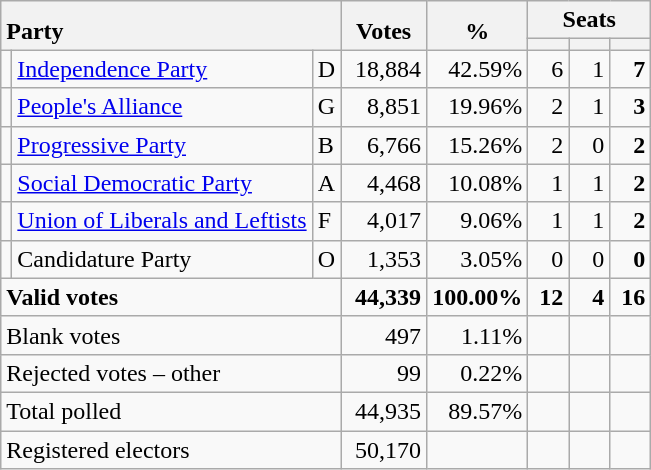<table class="wikitable" border="1" style="text-align:right;">
<tr>
<th style="text-align:left;" valign=bottom rowspan=2 colspan=3>Party</th>
<th align=center valign=bottom rowspan=2 width="50">Votes</th>
<th align=center valign=bottom rowspan=2 width="50">%</th>
<th colspan=3>Seats</th>
</tr>
<tr>
<th align=center valign=bottom width="20"><small></small></th>
<th align=center valign=bottom width="20"><small><a href='#'></a></small></th>
<th align=center valign=bottom width="20"><small></small></th>
</tr>
<tr>
<td></td>
<td align=left><a href='#'>Independence Party</a></td>
<td align=left>D</td>
<td>18,884</td>
<td>42.59%</td>
<td>6</td>
<td>1</td>
<td><strong>7</strong></td>
</tr>
<tr>
<td></td>
<td align=left><a href='#'>People's Alliance</a></td>
<td align=left>G</td>
<td>8,851</td>
<td>19.96%</td>
<td>2</td>
<td>1</td>
<td><strong>3</strong></td>
</tr>
<tr>
<td></td>
<td align=left><a href='#'>Progressive Party</a></td>
<td align=left>B</td>
<td>6,766</td>
<td>15.26%</td>
<td>2</td>
<td>0</td>
<td><strong>2</strong></td>
</tr>
<tr>
<td></td>
<td align=left><a href='#'>Social Democratic Party</a></td>
<td align=left>A</td>
<td>4,468</td>
<td>10.08%</td>
<td>1</td>
<td>1</td>
<td><strong>2</strong></td>
</tr>
<tr>
<td></td>
<td align=left><a href='#'>Union of Liberals and Leftists</a></td>
<td align=left>F</td>
<td>4,017</td>
<td>9.06%</td>
<td>1</td>
<td>1</td>
<td><strong>2</strong></td>
</tr>
<tr>
<td></td>
<td align=left>Candidature Party</td>
<td align=left>O</td>
<td>1,353</td>
<td>3.05%</td>
<td>0</td>
<td>0</td>
<td><strong>0</strong></td>
</tr>
<tr style="font-weight:bold">
<td align=left colspan=3>Valid votes</td>
<td>44,339</td>
<td>100.00%</td>
<td>12</td>
<td>4</td>
<td>16</td>
</tr>
<tr>
<td align=left colspan=3>Blank votes</td>
<td>497</td>
<td>1.11%</td>
<td></td>
<td></td>
<td></td>
</tr>
<tr>
<td align=left colspan=3>Rejected votes – other</td>
<td>99</td>
<td>0.22%</td>
<td></td>
<td></td>
<td></td>
</tr>
<tr>
<td align=left colspan=3>Total polled</td>
<td>44,935</td>
<td>89.57%</td>
<td></td>
<td></td>
<td></td>
</tr>
<tr>
<td align=left colspan=3>Registered electors</td>
<td>50,170</td>
<td></td>
<td></td>
<td></td>
<td></td>
</tr>
</table>
